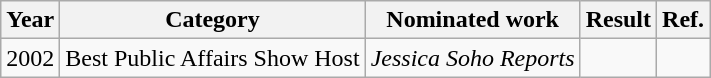<table class="wikitable plainrowheaders sortable">
<tr>
<th>Year</th>
<th>Category</th>
<th>Nominated work</th>
<th>Result</th>
<th>Ref.</th>
</tr>
<tr>
<td>2002</td>
<td>Best Public Affairs Show Host</td>
<td><em>Jessica Soho Reports</em></td>
<td></td>
<td></td>
</tr>
</table>
